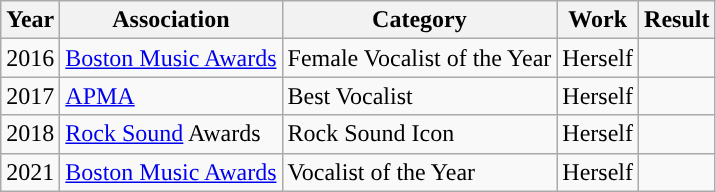<table class="wikitable">
<tr>
<th>Year</th>
<th>Association</th>
<th>Category</th>
<th>Work</th>
<th>Result</th>
</tr>
<tr style="text-align:">
<td>2016</td>
<td><a href='#'>Boston Music Awards</a></td>
<td rowspan="1">Female Vocalist of the Year</td>
<td>Herself</td>
<td></td>
</tr>
<tr>
<td>2017</td>
<td><a href='#'>APMA</a></td>
<td rowspan="1">Best Vocalist</td>
<td>Herself</td>
<td></td>
</tr>
<tr>
<td>2018</td>
<td><a href='#'>Rock Sound</a> Awards</td>
<td rowspan="1">Rock Sound Icon</td>
<td>Herself</td>
<td></td>
</tr>
<tr>
<td>2021</td>
<td><a href='#'>Boston Music Awards</a></td>
<td rowspan="1">Vocalist of the Year</td>
<td>Herself</td>
<td></td>
</tr>
</table>
